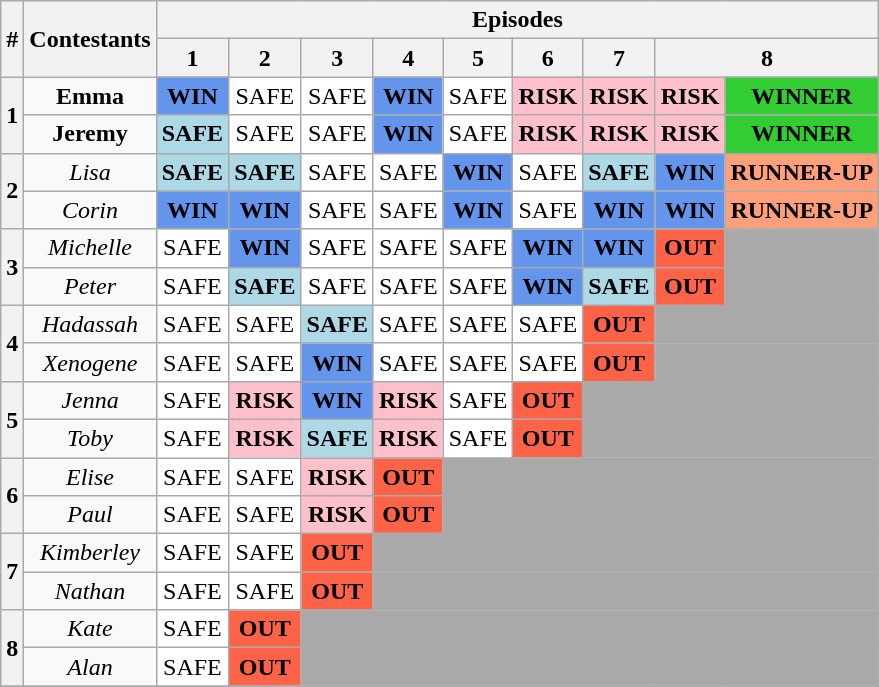<table class="wikitable" style="text-align:center">
<tr>
<th rowspan="2">#</th>
<th rowspan="2">Contestants</th>
<th colspan="9">Episodes</th>
</tr>
<tr>
<th>1</th>
<th>2</th>
<th>3</th>
<th>4</th>
<th>5</th>
<th>6</th>
<th>7</th>
<th colspan="2">8</th>
</tr>
<tr>
<th rowspan="2">1</th>
<td><strong>Emma</strong></td>
<td bgcolor="cornflowerblue"><strong>WIN</strong></td>
<td bgcolor="white">SAFE</td>
<td bgcolor="white">SAFE</td>
<td bgcolor="cornflowerblue"><strong>WIN</strong></td>
<td bgcolor="white">SAFE</td>
<td bgcolor="pink"><strong>RISK</strong></td>
<td bgcolor="pink"><strong>RISK</strong></td>
<td bgcolor="pink"><strong>RISK</strong></td>
<td bgcolor="limegreen"><strong>WINNER</strong></td>
</tr>
<tr>
<td><strong>Jeremy</strong></td>
<td bgcolor="lightblue"><strong>SAFE</strong></td>
<td bgcolor="white">SAFE</td>
<td bgcolor="white">SAFE</td>
<td bgcolor="cornflowerblue"><strong>WIN</strong></td>
<td bgcolor="white">SAFE</td>
<td bgcolor="pink"><strong>RISK</strong></td>
<td bgcolor="pink"><strong>RISK</strong></td>
<td bgcolor="pink"><strong>RISK</strong></td>
<td bgcolor="limegreen"><strong>WINNER</strong></td>
</tr>
<tr>
<th rowspan="2">2</th>
<td><em>Lisa</em></td>
<td bgcolor="lightblue"><strong>SAFE</strong></td>
<td bgcolor="lightblue"><strong>SAFE</strong></td>
<td bgcolor="white">SAFE</td>
<td bgcolor="white">SAFE</td>
<td bgcolor="cornflowerblue"><strong>WIN</strong></td>
<td bgcolor="white">SAFE</td>
<td bgcolor="lightblue"><strong>SAFE</strong></td>
<td bgcolor="cornflowerblue"><strong>WIN</strong></td>
<td bgcolor="lightsalmon"><strong>RUNNER-UP</strong></td>
</tr>
<tr>
<td><em>Corin</em></td>
<td bgcolor="cornflowerblue"><strong>WIN</strong></td>
<td bgcolor="cornflowerblue"><strong>WIN</strong></td>
<td bgcolor="white">SAFE</td>
<td bgcolor="white">SAFE</td>
<td bgcolor="cornflowerblue"><strong>WIN</strong></td>
<td bgcolor="white">SAFE</td>
<td bgcolor="cornflowerblue"><strong>WIN</strong></td>
<td bgcolor="cornflowerblue"><strong>WIN</strong></td>
<td bgcolor="lightsalmon"><strong>RUNNER-UP</strong></td>
</tr>
<tr>
<th rowspan="2">3</th>
<td><em>Michelle</em></td>
<td bgcolor="white">SAFE</td>
<td bgcolor="cornflowerblue"><strong>WIN</strong></td>
<td bgcolor="white">SAFE</td>
<td bgcolor="white">SAFE</td>
<td bgcolor="white">SAFE</td>
<td bgcolor="cornflowerblue"><strong>WIN</strong></td>
<td bgcolor="cornflowerblue"><strong>WIN</strong></td>
<td bgcolor="tomato"><strong>OUT</strong></td>
<td bgcolor="darkgray" colspan="11"></td>
</tr>
<tr>
<td><em>Peter</em></td>
<td bgcolor="white">SAFE</td>
<td bgcolor="lightblue"><strong>SAFE</strong></td>
<td bgcolor="white">SAFE</td>
<td bgcolor="white">SAFE</td>
<td bgcolor="white">SAFE</td>
<td bgcolor="cornflowerblue"><strong>WIN</strong></td>
<td bgcolor="lightblue"><strong>SAFE</strong></td>
<td bgcolor="tomato"><strong>OUT</strong></td>
<td bgcolor="darkgray" colspan="11"></td>
</tr>
<tr>
<th rowspan="2">4</th>
<td><em>Hadassah</em></td>
<td bgcolor="white">SAFE</td>
<td bgcolor="white">SAFE</td>
<td bgcolor="lightblue"><strong>SAFE</strong></td>
<td bgcolor="white">SAFE</td>
<td bgcolor="white">SAFE</td>
<td bgcolor="white">SAFE</td>
<td bgcolor="tomato"><strong>OUT</strong></td>
<td bgcolor="darkgray" colspan="11"></td>
</tr>
<tr>
<td><em>Xenogene</em></td>
<td bgcolor="white">SAFE</td>
<td bgcolor="white">SAFE</td>
<td bgcolor="cornflowerblue"><strong>WIN</strong></td>
<td bgcolor="white">SAFE</td>
<td bgcolor="white">SAFE</td>
<td bgcolor="white">SAFE</td>
<td bgcolor="tomato"><strong>OUT</strong></td>
<td bgcolor="darkgray" colspan="11"></td>
</tr>
<tr>
<th rowspan="2">5</th>
<td><em>Jenna</em></td>
<td bgcolor="white">SAFE</td>
<td bgcolor="pink"><strong>RISK</strong></td>
<td bgcolor="cornflowerblue"><strong>WIN</strong></td>
<td bgcolor="pink"><strong>RISK</strong></td>
<td bgcolor="white">SAFE</td>
<td bgcolor="tomato"><strong>OUT</strong></td>
<td bgcolor="darkgray" colspan="12"></td>
</tr>
<tr>
<td><em>Toby</em></td>
<td bgcolor="white">SAFE</td>
<td bgcolor="pink"><strong>RISK</strong></td>
<td bgcolor="lightblue"><strong>SAFE</strong></td>
<td bgcolor="pink"><strong>RISK</strong></td>
<td bgcolor="white">SAFE</td>
<td bgcolor="tomato"><strong>OUT</strong></td>
<td bgcolor="darkgray" colspan="12"></td>
</tr>
<tr>
<th rowspan="2">6</th>
<td><em>Elise</em></td>
<td bgcolor="white">SAFE</td>
<td bgcolor="white">SAFE</td>
<td bgcolor="pink"><strong>RISK</strong></td>
<td bgcolor="tomato"><strong>OUT</strong></td>
<td bgcolor="darkgray" colspan="14"></td>
</tr>
<tr>
<td><em>Paul</em></td>
<td bgcolor="white">SAFE</td>
<td bgcolor="white">SAFE</td>
<td bgcolor="pink"><strong>RISK</strong></td>
<td bgcolor="tomato"><strong>OUT</strong></td>
<td bgcolor="darkgray" colspan="14"></td>
</tr>
<tr>
<th rowspan="2">7</th>
<td><em>Kimberley</em></td>
<td bgcolor="white">SAFE</td>
<td bgcolor="white">SAFE</td>
<td bgcolor="tomato"><strong>OUT</strong></td>
<td bgcolor="darkgray" colspan="15"></td>
</tr>
<tr>
<td><em>Nathan</em></td>
<td bgcolor="white">SAFE</td>
<td bgcolor="white">SAFE</td>
<td bgcolor="tomato"><strong>OUT</strong></td>
<td bgcolor="darkgray" colspan="15"></td>
</tr>
<tr>
<th rowspan="2">8</th>
<td><em>Kate</em></td>
<td bgcolor="white">SAFE</td>
<td bgcolor="tomato"><strong>OUT</strong></td>
<td bgcolor="darkgray" colspan="10"></td>
</tr>
<tr>
<td><em>Alan</em></td>
<td bgcolor="white">SAFE</td>
<td bgcolor="tomato"><strong>OUT</strong></td>
<td bgcolor="darkgray" colspan="10"></td>
</tr>
<tr>
</tr>
</table>
